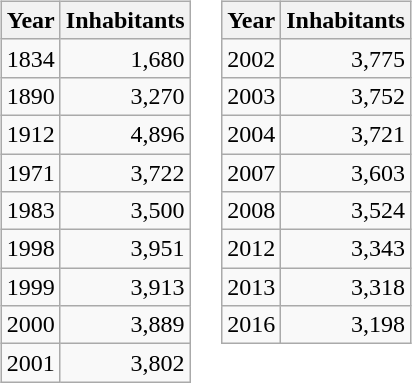<table>
<tr>
<td style="vertical-align:top; white-space:nowrap;"><br><table class="wikitable" style="text-align:right">
<tr>
<th>Year</th>
<th>Inhabitants</th>
</tr>
<tr>
<td>1834</td>
<td>1,680</td>
</tr>
<tr>
<td>1890</td>
<td>3,270</td>
</tr>
<tr>
<td>1912</td>
<td>4,896</td>
</tr>
<tr>
<td>1971</td>
<td>3,722</td>
</tr>
<tr>
<td>1983</td>
<td>3,500</td>
</tr>
<tr>
<td>1998</td>
<td>3,951</td>
</tr>
<tr>
<td>1999</td>
<td>3,913</td>
</tr>
<tr>
<td>2000</td>
<td>3,889</td>
</tr>
<tr>
<td>2001</td>
<td>3,802</td>
</tr>
</table>
</td>
<td style="vertical-align:top; white-space:nowrap;"><br><table class="wikitable" style="text-align:right">
<tr>
<th>Year</th>
<th>Inhabitants</th>
</tr>
<tr>
<td>2002</td>
<td>3,775</td>
</tr>
<tr>
<td>2003</td>
<td>3,752</td>
</tr>
<tr>
<td>2004</td>
<td>3,721</td>
</tr>
<tr>
<td>2007</td>
<td>3,603</td>
</tr>
<tr>
<td>2008</td>
<td>3,524</td>
</tr>
<tr>
<td>2012</td>
<td>3,343</td>
</tr>
<tr>
<td>2013</td>
<td>3,318</td>
</tr>
<tr>
<td>2016</td>
<td>3,198</td>
</tr>
</table>
</td>
</tr>
</table>
